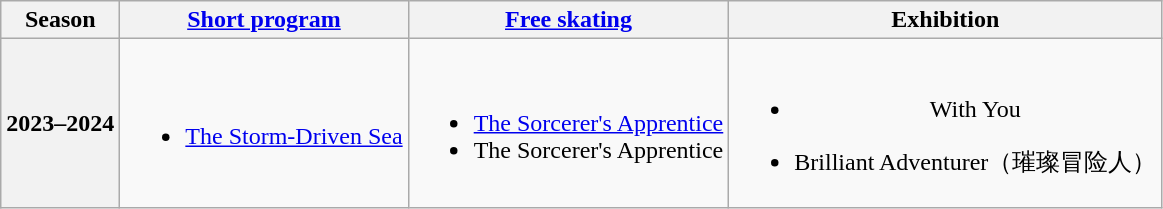<table class="wikitable" style="text-align:center">
<tr>
<th>Season</th>
<th><a href='#'>Short program</a></th>
<th><a href='#'>Free skating</a></th>
<th>Exhibition</th>
</tr>
<tr>
<th>2023–2024 <br> </th>
<td><br><ul><li><a href='#'>The Storm-Driven Sea</a> <br></li></ul></td>
<td><br><ul><li><a href='#'>The Sorcerer's Apprentice</a> <br> </li><li>The Sorcerer's Apprentice <br> </li></ul></td>
<td><br><ul><li>With You <br> </li></ul><ul><li>Brilliant Adventurer（璀璨冒险人）<br></li></ul></td>
</tr>
</table>
